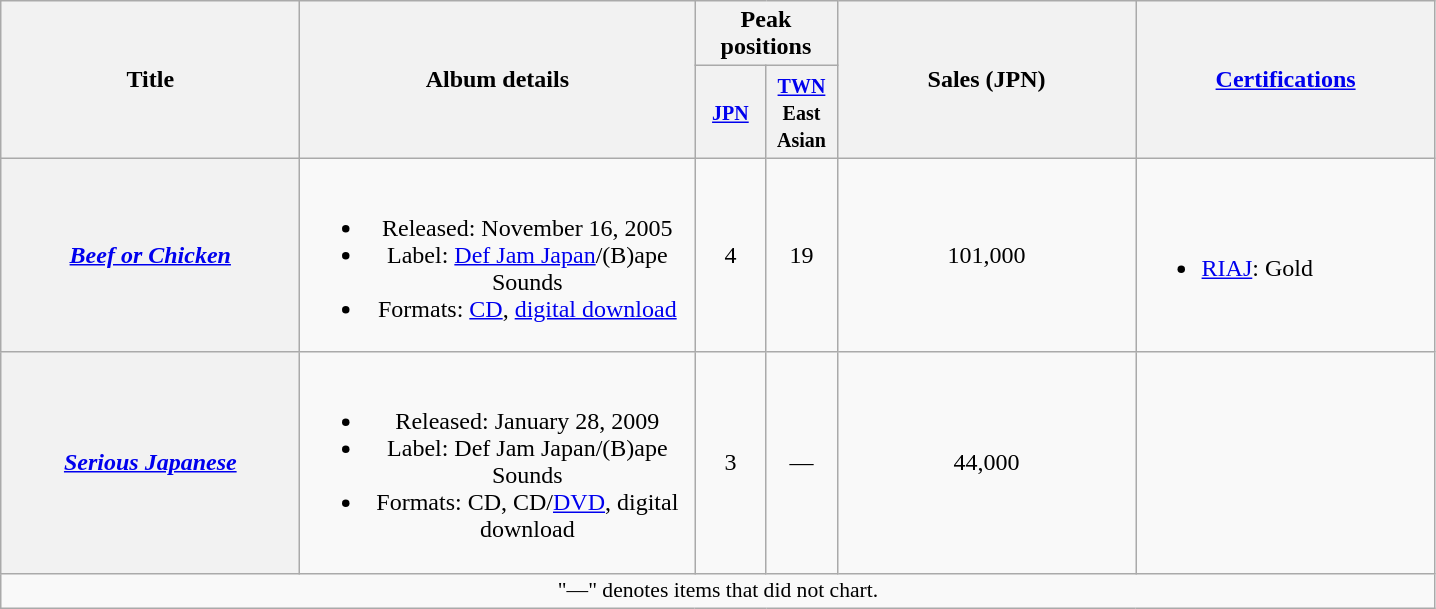<table class="wikitable plainrowheaders" style="text-align:center;">
<tr>
<th style="width:12em;" rowspan="2">Title</th>
<th style="width:16em;" rowspan="2">Album details</th>
<th colspan="2">Peak positions</th>
<th style="width:12em;" rowspan="2">Sales (JPN)</th>
<th style="width:12em;" rowspan="2"><a href='#'>Certifications</a></th>
</tr>
<tr>
<th style="width:2.5em;"><small><a href='#'>JPN</a></small><br></th>
<th style="width:2.5em;"><small><a href='#'>TWN</a> East Asian</small><br></th>
</tr>
<tr>
<th scope="row"><em><a href='#'>Beef or Chicken</a></em></th>
<td><br><ul><li>Released: November 16, 2005 </li><li>Label: <a href='#'>Def Jam Japan</a>/(B)ape Sounds</li><li>Formats: <a href='#'>CD</a>, <a href='#'>digital download</a></li></ul></td>
<td>4</td>
<td>19</td>
<td>101,000</td>
<td align="left"><br><ul><li><a href='#'>RIAJ</a>: Gold</li></ul></td>
</tr>
<tr>
<th scope="row"><em><a href='#'>Serious Japanese</a></em></th>
<td><br><ul><li>Released: January 28, 2009 </li><li>Label: Def Jam Japan/(B)ape Sounds</li><li>Formats: CD, CD/<a href='#'>DVD</a>, digital download</li></ul></td>
<td>3</td>
<td>—</td>
<td>44,000</td>
<td align="left"></td>
</tr>
<tr>
<td colspan="12" align="center" style="font-size:90%;">"—" denotes items that did not chart.</td>
</tr>
</table>
